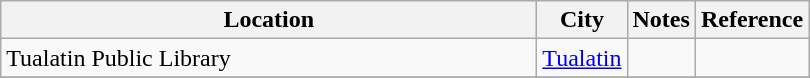<table class="wikitable">
<tr>
<th Width="350">Location</th>
<th>City</th>
<th>Notes</th>
<th>Reference</th>
</tr>
<tr>
<td>Tualatin Public Library</td>
<td><a href='#'>Tualatin</a></td>
<td></td>
<td></td>
</tr>
<tr>
</tr>
</table>
